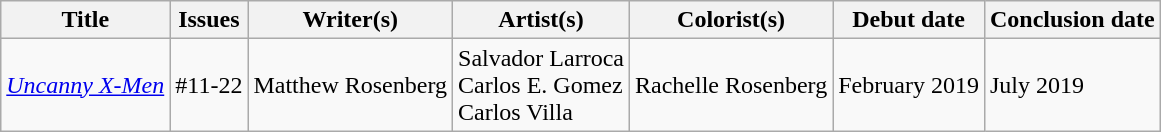<table class="wikitable">
<tr>
<th scope="col">Title</th>
<th scope="col">Issues</th>
<th scope="col">Writer(s)</th>
<th scope="col">Artist(s)</th>
<th scope="col">Colorist(s)</th>
<th scope="col">Debut date</th>
<th scope="col">Conclusion date</th>
</tr>
<tr>
<td><em><a href='#'>Uncanny X-Men</a></em></td>
<td>#11-22</td>
<td>Matthew Rosenberg</td>
<td>Salvador Larroca<br>Carlos E. Gomez<br>Carlos Villa</td>
<td>Rachelle Rosenberg</td>
<td>February 2019</td>
<td>July 2019</td>
</tr>
</table>
